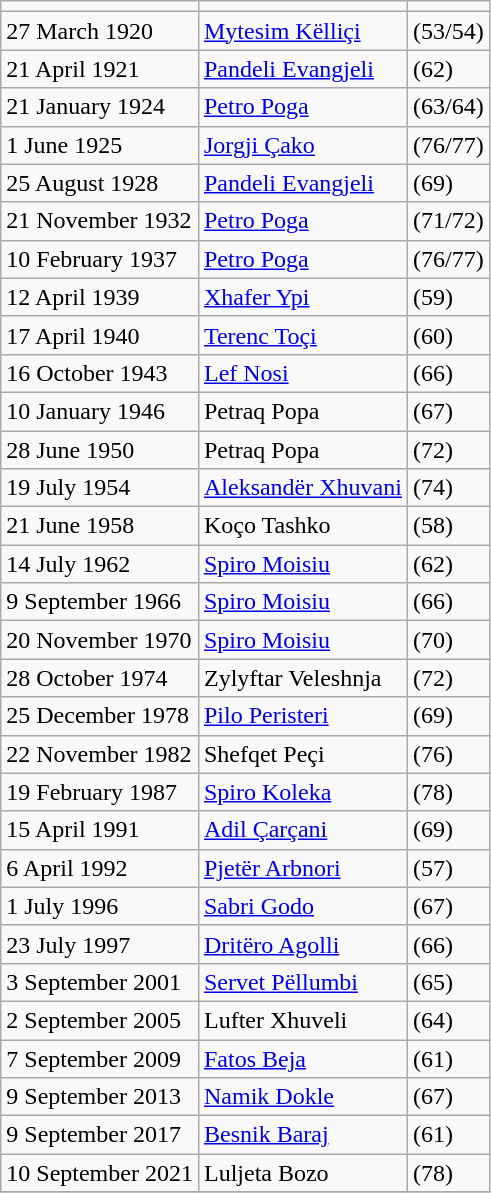<table class="wikitable">
<tr>
<td><strong></strong></td>
<td><strong></strong></td>
<td><strong></strong></td>
</tr>
<tr>
<td>27 March 1920</td>
<td><a href='#'>Mytesim Këlliçi</a></td>
<td>(53/54)</td>
</tr>
<tr>
<td>21 April 1921</td>
<td><a href='#'>Pandeli Evangjeli</a></td>
<td>(62)</td>
</tr>
<tr>
<td>21 January 1924</td>
<td><a href='#'>Petro Poga</a></td>
<td>(63/64)</td>
</tr>
<tr>
<td>1 June 1925</td>
<td><a href='#'>Jorgji Çako</a></td>
<td>(76/77)</td>
</tr>
<tr>
<td>25 August 1928</td>
<td><a href='#'>Pandeli Evangjeli</a></td>
<td>(69)</td>
</tr>
<tr>
<td>21 November 1932</td>
<td><a href='#'>Petro Poga</a></td>
<td>(71/72)</td>
</tr>
<tr>
<td>10 February 1937</td>
<td><a href='#'>Petro Poga</a></td>
<td>(76/77)</td>
</tr>
<tr>
<td>12 April 1939</td>
<td><a href='#'>Xhafer Ypi</a></td>
<td>(59)</td>
</tr>
<tr>
<td>17 April 1940</td>
<td><a href='#'>Terenc Toçi</a></td>
<td>(60)</td>
</tr>
<tr>
<td>16 October 1943</td>
<td><a href='#'>Lef Nosi</a></td>
<td>(66)</td>
</tr>
<tr>
<td>10 January 1946</td>
<td>Petraq Popa</td>
<td>(67)</td>
</tr>
<tr>
<td>28 June 1950</td>
<td>Petraq Popa</td>
<td>(72)</td>
</tr>
<tr>
<td>19 July 1954</td>
<td><a href='#'>Aleksandër Xhuvani</a></td>
<td>(74)</td>
</tr>
<tr>
<td>21 June 1958</td>
<td>Koço Tashko</td>
<td>(58)</td>
</tr>
<tr>
<td>14 July 1962</td>
<td><a href='#'>Spiro Moisiu</a></td>
<td>(62)</td>
</tr>
<tr>
<td>9 September 1966</td>
<td><a href='#'>Spiro Moisiu</a></td>
<td>(66)</td>
</tr>
<tr>
<td>20 November 1970</td>
<td><a href='#'>Spiro Moisiu</a></td>
<td>(70)</td>
</tr>
<tr>
<td>28 October 1974</td>
<td>Zylyftar Veleshnja</td>
<td>(72)</td>
</tr>
<tr>
<td>25 December 1978</td>
<td><a href='#'>Pilo Peristeri</a></td>
<td>(69)</td>
</tr>
<tr>
<td>22 November 1982</td>
<td>Shefqet Peçi</td>
<td>(76)</td>
</tr>
<tr>
<td>19 February 1987</td>
<td><a href='#'>Spiro Koleka</a></td>
<td>(78)</td>
</tr>
<tr>
<td>15 April 1991</td>
<td><a href='#'>Adil Çarçani</a></td>
<td>(69)</td>
</tr>
<tr>
<td>6 April 1992</td>
<td><a href='#'>Pjetër Arbnori</a></td>
<td>(57)</td>
</tr>
<tr>
<td>1 July 1996</td>
<td><a href='#'>Sabri Godo</a></td>
<td>(67)</td>
</tr>
<tr>
<td>23 July 1997</td>
<td><a href='#'>Dritëro Agolli</a></td>
<td>(66)</td>
</tr>
<tr>
<td>3 September 2001</td>
<td><a href='#'>Servet Pëllumbi</a></td>
<td>(65)</td>
</tr>
<tr>
<td>2 September 2005</td>
<td>Lufter Xhuveli</td>
<td>(64)</td>
</tr>
<tr>
<td>7 September 2009</td>
<td><a href='#'>Fatos Beja</a></td>
<td>(61)</td>
</tr>
<tr>
<td>9 September 2013</td>
<td><a href='#'>Namik Dokle</a></td>
<td>(67)</td>
</tr>
<tr>
<td>9 September 2017</td>
<td><a href='#'>Besnik Baraj</a></td>
<td>(61)</td>
</tr>
<tr>
<td>10 September 2021</td>
<td>Luljeta Bozo</td>
<td>(78)</td>
</tr>
<tr>
</tr>
</table>
